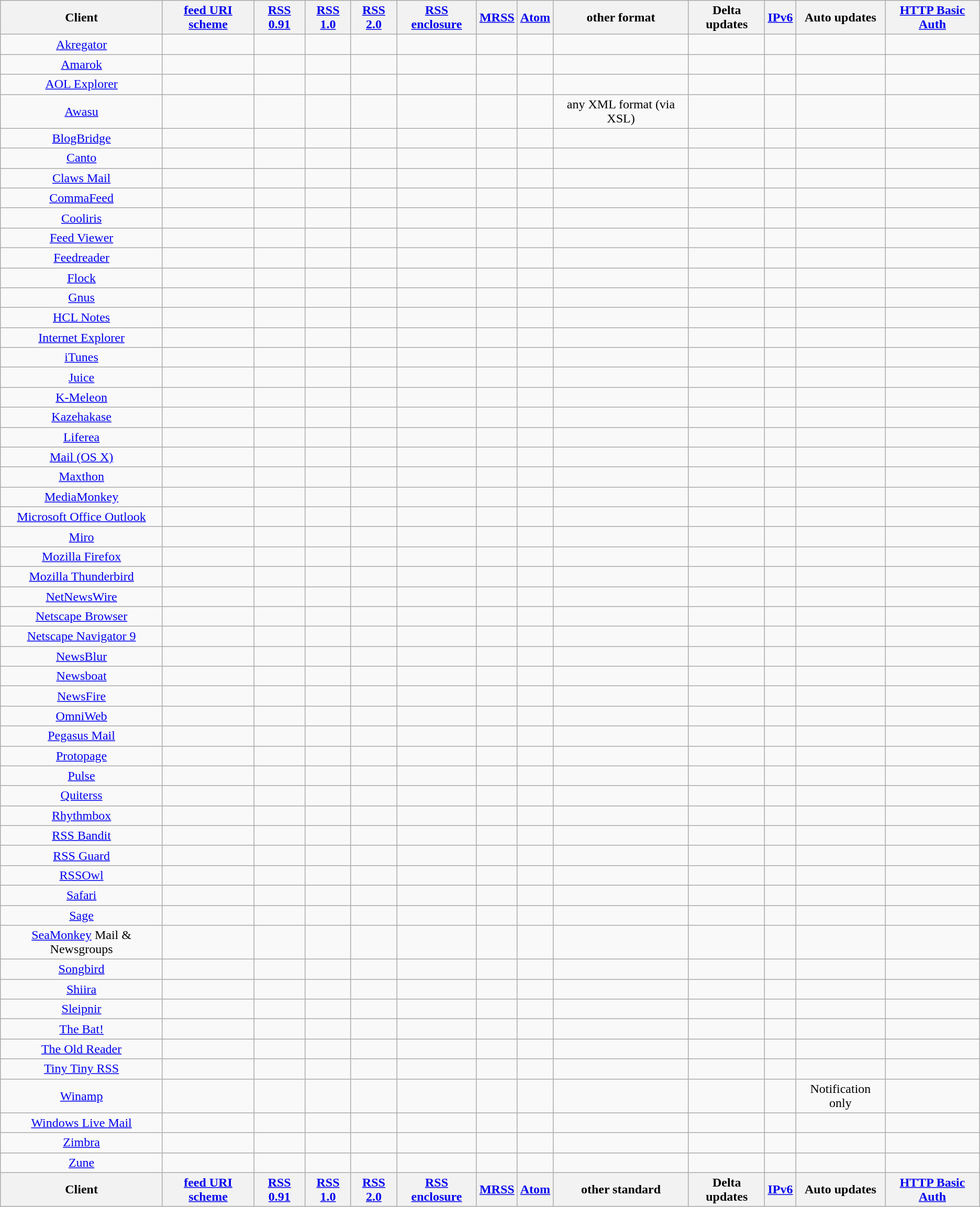<table class="wikitable sortable" style="width: auto; text-align: center; table-layout: fixed;">
<tr>
<th>Client</th>
<th><a href='#'>feed URI scheme</a></th>
<th><a href='#'>RSS 0.91</a></th>
<th><a href='#'>RSS 1.0</a></th>
<th><a href='#'>RSS 2.0</a></th>
<th><a href='#'>RSS enclosure</a></th>
<th><a href='#'>MRSS</a></th>
<th><a href='#'>Atom</a></th>
<th>other format</th>
<th>Delta updates</th>
<th><a href='#'>IPv6</a></th>
<th>Auto updates</th>
<th><a href='#'>HTTP Basic Auth</a></th>
</tr>
<tr>
<td><a href='#'>Akregator</a></td>
<td></td>
<td></td>
<td></td>
<td></td>
<td></td>
<td></td>
<td></td>
<td></td>
<td></td>
<td></td>
<td></td>
<td></td>
</tr>
<tr>
<td><a href='#'>Amarok</a></td>
<td></td>
<td></td>
<td></td>
<td></td>
<td></td>
<td></td>
<td></td>
<td></td>
<td></td>
<td></td>
<td></td>
<td></td>
</tr>
<tr>
<td><a href='#'>AOL Explorer</a></td>
<td></td>
<td></td>
<td></td>
<td></td>
<td></td>
<td></td>
<td></td>
<td></td>
<td></td>
<td></td>
<td></td>
<td></td>
</tr>
<tr>
<td><a href='#'>Awasu</a></td>
<td></td>
<td></td>
<td></td>
<td></td>
<td></td>
<td></td>
<td></td>
<td>any XML format (via XSL)</td>
<td></td>
<td></td>
<td></td>
<td></td>
</tr>
<tr>
<td><a href='#'>BlogBridge</a></td>
<td></td>
<td></td>
<td></td>
<td></td>
<td></td>
<td></td>
<td></td>
<td></td>
<td></td>
<td></td>
<td></td>
<td></td>
</tr>
<tr>
<td><a href='#'>Canto</a></td>
<td></td>
<td></td>
<td></td>
<td></td>
<td></td>
<td></td>
<td></td>
<td></td>
<td></td>
<td></td>
<td></td>
<td></td>
</tr>
<tr>
<td><a href='#'>Claws Mail</a></td>
<td></td>
<td></td>
<td></td>
<td></td>
<td></td>
<td></td>
<td></td>
<td></td>
<td></td>
<td></td>
<td></td>
<td></td>
</tr>
<tr>
<td><a href='#'>CommaFeed</a></td>
<td></td>
<td></td>
<td></td>
<td></td>
<td></td>
<td></td>
<td></td>
<td></td>
<td></td>
<td></td>
<td></td>
<td></td>
</tr>
<tr>
<td><a href='#'>Cooliris</a></td>
<td></td>
<td></td>
<td></td>
<td></td>
<td></td>
<td></td>
<td></td>
<td></td>
<td></td>
<td></td>
<td></td>
<td></td>
</tr>
<tr>
<td><a href='#'>Feed Viewer</a></td>
<td></td>
<td></td>
<td></td>
<td></td>
<td></td>
<td></td>
<td></td>
<td></td>
<td></td>
<td></td>
<td></td>
<td></td>
</tr>
<tr>
<td><a href='#'>Feedreader</a></td>
<td></td>
<td></td>
<td></td>
<td></td>
<td></td>
<td></td>
<td></td>
<td></td>
<td></td>
<td></td>
<td></td>
<td></td>
</tr>
<tr>
<td><a href='#'>Flock</a></td>
<td></td>
<td></td>
<td></td>
<td></td>
<td></td>
<td></td>
<td></td>
<td></td>
<td></td>
<td></td>
<td></td>
<td></td>
</tr>
<tr>
<td><a href='#'>Gnus</a></td>
<td></td>
<td></td>
<td></td>
<td></td>
<td></td>
<td></td>
<td></td>
<td></td>
<td></td>
<td></td>
<td></td>
<td></td>
</tr>
<tr>
<td><a href='#'>HCL Notes</a></td>
<td></td>
<td></td>
<td></td>
<td></td>
<td></td>
<td></td>
<td></td>
<td></td>
<td></td>
<td></td>
<td></td>
<td></td>
</tr>
<tr>
<td><a href='#'>Internet Explorer</a></td>
<td></td>
<td></td>
<td></td>
<td></td>
<td></td>
<td></td>
<td></td>
<td></td>
<td></td>
<td></td>
<td></td>
<td></td>
</tr>
<tr>
<td><a href='#'>iTunes</a></td>
<td></td>
<td></td>
<td></td>
<td></td>
<td></td>
<td></td>
<td></td>
<td></td>
<td></td>
<td></td>
<td></td>
<td></td>
</tr>
<tr>
<td><a href='#'>Juice</a></td>
<td></td>
<td></td>
<td></td>
<td></td>
<td></td>
<td></td>
<td></td>
<td></td>
<td></td>
<td></td>
<td></td>
<td></td>
</tr>
<tr>
<td><a href='#'>K-Meleon</a></td>
<td></td>
<td></td>
<td></td>
<td></td>
<td></td>
<td></td>
<td></td>
<td></td>
<td></td>
<td></td>
<td></td>
<td></td>
</tr>
<tr>
<td><a href='#'>Kazehakase</a></td>
<td></td>
<td></td>
<td></td>
<td></td>
<td></td>
<td></td>
<td></td>
<td></td>
<td></td>
<td></td>
<td></td>
<td></td>
</tr>
<tr>
<td><a href='#'>Liferea</a></td>
<td></td>
<td></td>
<td></td>
<td></td>
<td></td>
<td></td>
<td></td>
<td></td>
<td></td>
<td></td>
<td></td>
<td></td>
</tr>
<tr>
<td><a href='#'>Mail (OS X)</a></td>
<td></td>
<td></td>
<td></td>
<td></td>
<td></td>
<td></td>
<td></td>
<td></td>
<td></td>
<td></td>
<td></td>
<td></td>
</tr>
<tr>
<td><a href='#'>Maxthon</a></td>
<td></td>
<td></td>
<td></td>
<td></td>
<td></td>
<td></td>
<td></td>
<td></td>
<td></td>
<td></td>
<td></td>
<td></td>
</tr>
<tr>
<td><a href='#'>MediaMonkey</a></td>
<td></td>
<td></td>
<td></td>
<td></td>
<td></td>
<td></td>
<td></td>
<td></td>
<td></td>
<td></td>
<td></td>
<td></td>
</tr>
<tr>
<td><a href='#'>Microsoft Office Outlook</a></td>
<td></td>
<td></td>
<td></td>
<td></td>
<td></td>
<td></td>
<td></td>
<td></td>
<td></td>
<td></td>
<td></td>
<td></td>
</tr>
<tr>
<td><a href='#'>Miro</a></td>
<td></td>
<td></td>
<td></td>
<td></td>
<td></td>
<td></td>
<td></td>
<td></td>
<td></td>
<td></td>
<td></td>
<td></td>
</tr>
<tr>
<td><a href='#'>Mozilla Firefox</a></td>
<td></td>
<td></td>
<td></td>
<td></td>
<td></td>
<td></td>
<td></td>
<td></td>
<td></td>
<td></td>
<td></td>
<td></td>
</tr>
<tr>
<td><a href='#'>Mozilla Thunderbird</a></td>
<td></td>
<td></td>
<td></td>
<td></td>
<td></td>
<td></td>
<td></td>
<td></td>
<td></td>
<td></td>
<td></td>
<td></td>
</tr>
<tr>
<td><a href='#'>NetNewsWire</a></td>
<td></td>
<td></td>
<td></td>
<td></td>
<td></td>
<td></td>
<td></td>
<td></td>
<td></td>
<td></td>
<td></td>
<td></td>
</tr>
<tr>
<td><a href='#'>Netscape Browser</a></td>
<td></td>
<td></td>
<td></td>
<td></td>
<td></td>
<td></td>
<td></td>
<td></td>
<td></td>
<td></td>
<td></td>
<td></td>
</tr>
<tr>
<td><a href='#'>Netscape Navigator 9</a></td>
<td></td>
<td></td>
<td></td>
<td></td>
<td></td>
<td></td>
<td></td>
<td></td>
<td></td>
<td></td>
<td></td>
<td></td>
</tr>
<tr>
<td><a href='#'>NewsBlur</a></td>
<td></td>
<td></td>
<td></td>
<td></td>
<td></td>
<td></td>
<td></td>
<td></td>
<td></td>
<td></td>
<td></td>
<td></td>
</tr>
<tr>
<td><a href='#'>Newsboat</a></td>
<td></td>
<td></td>
<td></td>
<td></td>
<td></td>
<td></td>
<td></td>
<td></td>
<td></td>
<td></td>
<td></td>
<td></td>
</tr>
<tr>
<td><a href='#'>NewsFire</a></td>
<td></td>
<td></td>
<td></td>
<td></td>
<td></td>
<td></td>
<td></td>
<td></td>
<td></td>
<td></td>
<td></td>
<td></td>
</tr>
<tr>
<td><a href='#'>OmniWeb</a></td>
<td></td>
<td></td>
<td></td>
<td></td>
<td></td>
<td></td>
<td></td>
<td></td>
<td></td>
<td></td>
<td></td>
<td></td>
</tr>
<tr>
<td><a href='#'>Pegasus Mail</a></td>
<td></td>
<td></td>
<td></td>
<td></td>
<td></td>
<td></td>
<td></td>
<td></td>
<td></td>
<td></td>
<td></td>
<td></td>
</tr>
<tr>
<td><a href='#'>Protopage</a></td>
<td></td>
<td></td>
<td></td>
<td></td>
<td></td>
<td></td>
<td></td>
<td></td>
<td></td>
<td></td>
<td></td>
<td></td>
</tr>
<tr>
<td><a href='#'>Pulse</a></td>
<td></td>
<td></td>
<td></td>
<td></td>
<td></td>
<td></td>
<td></td>
<td></td>
<td></td>
<td></td>
<td></td>
<td></td>
</tr>
<tr>
<td><a href='#'>Quiterss</a></td>
<td></td>
<td></td>
<td></td>
<td></td>
<td></td>
<td></td>
<td></td>
<td></td>
<td></td>
<td></td>
<td></td>
<td></td>
</tr>
<tr>
<td><a href='#'>Rhythmbox</a></td>
<td></td>
<td></td>
<td></td>
<td></td>
<td></td>
<td></td>
<td></td>
<td></td>
<td></td>
<td></td>
<td></td>
<td></td>
</tr>
<tr>
<td><a href='#'>RSS Bandit</a></td>
<td></td>
<td></td>
<td></td>
<td></td>
<td></td>
<td></td>
<td></td>
<td></td>
<td></td>
<td></td>
<td></td>
<td></td>
</tr>
<tr>
<td><a href='#'>RSS Guard</a></td>
<td></td>
<td></td>
<td></td>
<td></td>
<td></td>
<td></td>
<td></td>
<td></td>
<td></td>
<td></td>
<td></td>
<td></td>
</tr>
<tr>
<td><a href='#'>RSSOwl</a></td>
<td></td>
<td></td>
<td></td>
<td></td>
<td></td>
<td></td>
<td></td>
<td></td>
<td></td>
<td></td>
<td></td>
<td></td>
</tr>
<tr>
<td><a href='#'>Safari</a></td>
<td></td>
<td></td>
<td></td>
<td></td>
<td></td>
<td></td>
<td></td>
<td></td>
<td></td>
<td></td>
<td></td>
<td></td>
</tr>
<tr>
<td><a href='#'>Sage</a></td>
<td></td>
<td></td>
<td></td>
<td></td>
<td></td>
<td></td>
<td></td>
<td></td>
<td></td>
<td></td>
<td></td>
<td></td>
</tr>
<tr>
<td><a href='#'>SeaMonkey</a> Mail & Newsgroups</td>
<td></td>
<td></td>
<td></td>
<td></td>
<td></td>
<td></td>
<td></td>
<td></td>
<td></td>
<td></td>
<td></td>
<td></td>
</tr>
<tr>
<td><a href='#'>Songbird</a></td>
<td></td>
<td></td>
<td></td>
<td></td>
<td></td>
<td></td>
<td></td>
<td></td>
<td></td>
<td></td>
<td></td>
<td></td>
</tr>
<tr>
<td><a href='#'>Shiira</a></td>
<td></td>
<td></td>
<td></td>
<td></td>
<td></td>
<td></td>
<td></td>
<td></td>
<td></td>
<td></td>
<td></td>
<td></td>
</tr>
<tr>
<td><a href='#'>Sleipnir</a></td>
<td></td>
<td></td>
<td></td>
<td></td>
<td></td>
<td></td>
<td></td>
<td></td>
<td></td>
<td></td>
<td></td>
<td></td>
</tr>
<tr>
<td><a href='#'>The Bat!</a></td>
<td></td>
<td></td>
<td></td>
<td></td>
<td></td>
<td></td>
<td></td>
<td></td>
<td></td>
<td></td>
<td></td>
<td></td>
</tr>
<tr>
<td><a href='#'>The Old Reader</a></td>
<td></td>
<td></td>
<td></td>
<td></td>
<td></td>
<td></td>
<td></td>
<td></td>
<td></td>
<td></td>
<td></td>
<td></td>
</tr>
<tr>
<td><a href='#'>Tiny Tiny RSS</a></td>
<td></td>
<td></td>
<td></td>
<td></td>
<td></td>
<td></td>
<td></td>
<td></td>
<td></td>
<td></td>
<td></td>
<td></td>
</tr>
<tr>
<td><a href='#'>Winamp</a></td>
<td></td>
<td></td>
<td></td>
<td></td>
<td></td>
<td></td>
<td></td>
<td></td>
<td></td>
<td></td>
<td> Notification only</td>
<td></td>
</tr>
<tr>
<td><a href='#'>Windows Live Mail</a></td>
<td></td>
<td></td>
<td></td>
<td></td>
<td></td>
<td></td>
<td></td>
<td></td>
<td></td>
<td></td>
<td></td>
<td></td>
</tr>
<tr>
<td><a href='#'>Zimbra</a></td>
<td></td>
<td></td>
<td></td>
<td></td>
<td></td>
<td></td>
<td></td>
<td></td>
<td></td>
<td></td>
<td></td>
<td></td>
</tr>
<tr>
<td><a href='#'>Zune</a></td>
<td></td>
<td></td>
<td></td>
<td></td>
<td></td>
<td></td>
<td></td>
<td></td>
<td></td>
<td></td>
<td></td>
<td></td>
</tr>
<tr class="sortbottom">
<th>Client</th>
<th><a href='#'>feed URI scheme</a></th>
<th><a href='#'>RSS 0.91</a></th>
<th><a href='#'>RSS 1.0</a></th>
<th><a href='#'>RSS 2.0</a></th>
<th><a href='#'>RSS enclosure</a></th>
<th><a href='#'>MRSS</a></th>
<th><a href='#'>Atom</a></th>
<th>other standard</th>
<th>Delta updates</th>
<th><a href='#'>IPv6</a></th>
<th>Auto updates</th>
<th><a href='#'>HTTP Basic Auth</a></th>
</tr>
</table>
